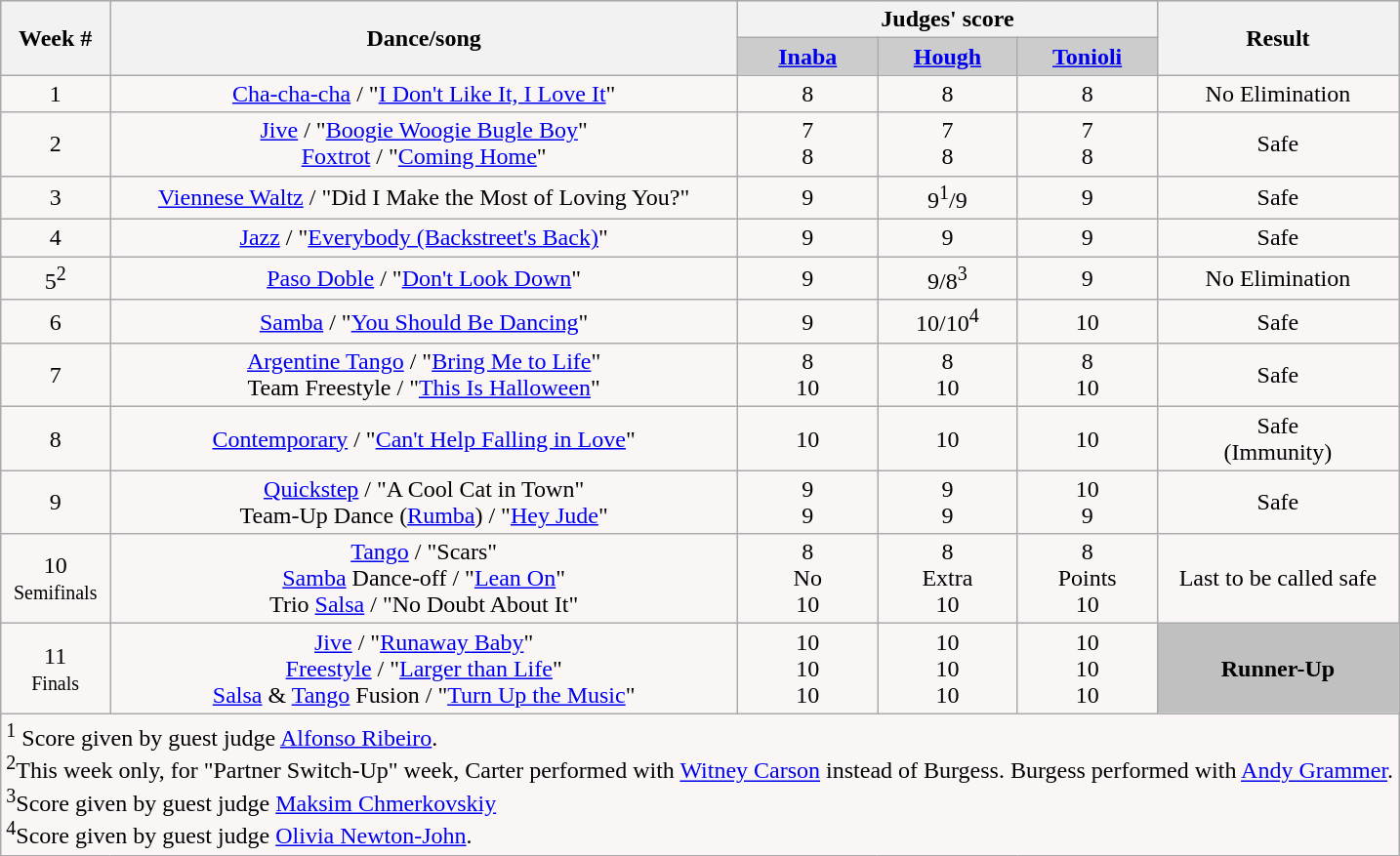<table class="wikitable collapsible collapsed">
<tr style="text-align: center; background:#ccc;">
<th rowspan="2">Week #</th>
<th rowspan="2">Dance/song</th>
<th colspan="3">Judges' score</th>
<th rowspan="2">Result</th>
</tr>
<tr style="text-align: center; background:#ccc;">
<td style="width:10%; "><strong><a href='#'>Inaba</a></strong></td>
<td style="width:10%; "><strong><a href='#'>Hough</a></strong></td>
<td style="width:10%; "><strong><a href='#'>Tonioli</a></strong></td>
</tr>
<tr>
<td align="center" bgcolor="FAF6F6">1</td>
<td align="center" bgcolor="FAF6F6"><a href='#'>Cha-cha-cha</a> / "<a href='#'>I Don't Like It, I Love It</a>"</td>
<td align="center" bgcolor="FAF6F6">8</td>
<td align="center" bgcolor="FAF6F6">8</td>
<td align="center" bgcolor="FAF6F6">8</td>
<td align="center" bgcolor="FAF6F6">No Elimination</td>
</tr>
<tr>
<td align="center" bgcolor="FAF6F6">2</td>
<td align="center" bgcolor="FAF6F6"><a href='#'>Jive</a> / "<a href='#'>Boogie Woogie Bugle Boy</a>"<br> <a href='#'>Foxtrot</a> / "<a href='#'>Coming Home</a>"</td>
<td align="center" bgcolor="FAF6F6">7<br>8</td>
<td align="center" bgcolor="FAF6F6">7<br>8</td>
<td align="center" bgcolor="FAF6F6">7<br>8</td>
<td align="center" bgcolor="FAF6F6">Safe</td>
</tr>
<tr>
<td align="center" bgcolor="FAF6F6">3</td>
<td align="center" bgcolor="FAF6F6"><a href='#'>Viennese Waltz</a> / "Did I Make the Most of Loving You?"</td>
<td align="center" bgcolor="FAF6F6">9</td>
<td align="center" bgcolor="FAF6F6">9<sup>1</sup>/9</td>
<td align="center" bgcolor="FAF6F6">9</td>
<td align="center" bgcolor="FAF6F6">Safe</td>
</tr>
<tr>
<td align="center" bgcolor="FAF6F6">4</td>
<td align="center" bgcolor="FAF6F6"><a href='#'>Jazz</a> / "<a href='#'>Everybody (Backstreet's Back)</a>"</td>
<td align="center" bgcolor="FAF6F6">9</td>
<td align="center" bgcolor="FAF6F6">9</td>
<td align="center" bgcolor="FAF6F6">9</td>
<td align="center" bgcolor="FAF6F6">Safe</td>
</tr>
<tr>
<td align="center" bgcolor="FAF6F6">5<sup>2</sup></td>
<td align="center" bgcolor="FAF6F6"><a href='#'>Paso Doble</a> / "<a href='#'>Don't Look Down</a>"</td>
<td align="center" bgcolor="FAF6F6">9</td>
<td align="center" bgcolor="FAF6F6">9/8<sup>3</sup></td>
<td align="center" bgcolor="FAF6F6">9</td>
<td align="center" bgcolor="FAF6F6">No Elimination</td>
</tr>
<tr>
<td align="center" bgcolor="FAF6F6">6</td>
<td align="center" bgcolor="FAF6F6"><a href='#'>Samba</a> / "<a href='#'>You Should Be Dancing</a>"</td>
<td align="center" bgcolor="FAF6F6">9</td>
<td align="center" bgcolor="FAF6F6">10/10<sup>4</sup></td>
<td align="center" bgcolor="FAF6F6">10</td>
<td align="center" bgcolor="FAF6F6">Safe</td>
</tr>
<tr>
<td align="center" bgcolor="FAF6F6">7</td>
<td align="center" bgcolor="FAF6F6"><a href='#'>Argentine Tango</a> / "<a href='#'>Bring Me to Life</a>" <br> Team Freestyle / "<a href='#'>This Is Halloween</a>"</td>
<td align="center" bgcolor="FAF6F6">8<br>10</td>
<td align="center" bgcolor="FAF6F6">8<br>10</td>
<td align="center" bgcolor="FAF6F6">8<br>10</td>
<td align="center" bgcolor="FAF6F6">Safe</td>
</tr>
<tr>
<td align="center" bgcolor="FAF6F6">8</td>
<td align="center" bgcolor="FAF6F6"><a href='#'>Contemporary</a> / "<a href='#'>Can't Help Falling in Love</a>"</td>
<td align="center" bgcolor="FAF6F6">10</td>
<td align="center" bgcolor="FAF6F6">10</td>
<td align="center" bgcolor="FAF6F6">10</td>
<td align="center" bgcolor="FAF6F6">Safe<br>(Immunity)</td>
</tr>
<tr>
<td align="center" bgcolor="FAF6F6">9</td>
<td align="center" bgcolor="FAF6F6"><a href='#'>Quickstep</a> / "A Cool Cat in Town" <br> Team-Up Dance (<a href='#'>Rumba</a>) / "<a href='#'>Hey Jude</a>"</td>
<td align="center" bgcolor="FAF6F6">9<br>9</td>
<td align="center" bgcolor="FAF6F6">9<br>9</td>
<td align="center" bgcolor="FAF6F6">10<br>9</td>
<td align="center" bgcolor="FAF6F6">Safe</td>
</tr>
<tr>
<td align="center" bgcolor="FAF6F6">10<br><small>Semifinals</small></td>
<td align="center" bgcolor="FAF6F6"><a href='#'>Tango</a> / "Scars"<br><a href='#'>Samba</a> Dance-off / "<a href='#'>Lean On</a>" <br> Trio <a href='#'>Salsa</a> / "No Doubt About It"</td>
<td align="center" bgcolor="FAF6F6">8<br>No<br>10</td>
<td align="center" bgcolor="FAF6F6">8<br>Extra<br>10</td>
<td align="center" bgcolor="FAF6F6">8<br>Points<br>10</td>
<td align="center" bgcolor="FAF6F6">Last to be called safe</td>
</tr>
<tr>
<td align="center" bgcolor="FAF6F6">11<br><small>Finals</small></td>
<td align="center" bgcolor="FAF6F6"><a href='#'>Jive</a> / "<a href='#'>Runaway Baby</a>" <br><a href='#'>Freestyle</a> / "<a href='#'>Larger than Life</a>" <br> <a href='#'>Salsa</a> & <a href='#'>Tango</a> Fusion / "<a href='#'>Turn Up the Music</a>"</td>
<td align="center" bgcolor="FAF6F6">10<br>10<br>10</td>
<td align="center" bgcolor="FAF6F6">10<br>10<br>10</td>
<td align="center" bgcolor="FAF6F6">10<br>10<br>10</td>
<th style="background:silver;"><strong>Runner-Up</strong></th>
</tr>
<tr>
<td colspan="7" style="background:#faf6f6; text-align:left;"><sup>1</sup> Score given by guest judge <a href='#'>Alfonso Ribeiro</a>.<br><sup>2</sup>This week only, for "Partner Switch-Up" week, Carter performed with <a href='#'>Witney Carson</a> instead of Burgess. Burgess performed with <a href='#'>Andy Grammer</a>.<br><sup>3</sup>Score given by guest judge <a href='#'>Maksim Chmerkovskiy</a><br><sup>4</sup>Score given by guest judge <a href='#'>Olivia Newton-John</a>.
</td>
</tr>
</table>
